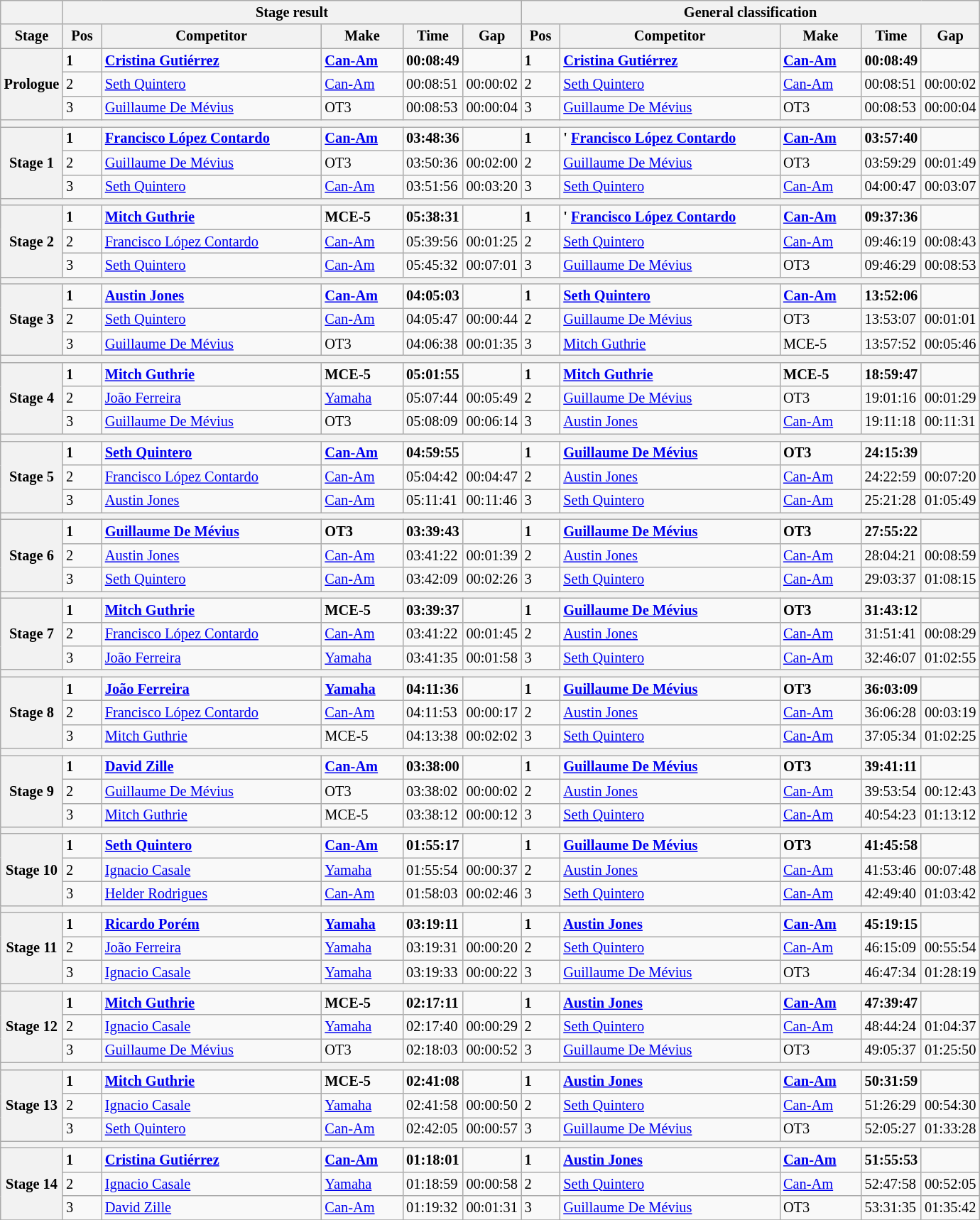<table class="wikitable" style="font-size:85%;">
<tr>
<th></th>
<th colspan=5>Stage result</th>
<th colspan=5>General classification</th>
</tr>
<tr>
<th width="40px">Stage</th>
<th width="30px">Pos</th>
<th width="200px">Competitor</th>
<th width="70px">Make</th>
<th width="40px">Time</th>
<th width="40px">Gap</th>
<th width="30px">Pos</th>
<th width="200px">Competitor</th>
<th width="70px">Make</th>
<th width="40px">Time</th>
<th width="40px">Gap</th>
</tr>
<tr>
<th rowspan=3>Prologue</th>
<td><strong>1</strong></td>
<td><strong> <a href='#'>Cristina Gutiérrez</a></strong></td>
<td><strong><a href='#'>Can-Am</a></strong></td>
<td><strong>00:08:49</strong></td>
<td></td>
<td><strong>1</strong></td>
<td><strong> <a href='#'>Cristina Gutiérrez</a></strong></td>
<td><strong><a href='#'>Can-Am</a></strong></td>
<td><strong>00:08:49</strong></td>
<td></td>
</tr>
<tr>
<td>2</td>
<td> <a href='#'>Seth Quintero</a></td>
<td><a href='#'>Can-Am</a></td>
<td>00:08:51</td>
<td>00:00:02</td>
<td>2</td>
<td> <a href='#'>Seth Quintero</a></td>
<td><a href='#'>Can-Am</a></td>
<td>00:08:51</td>
<td>00:00:02</td>
</tr>
<tr>
<td>3</td>
<td> <a href='#'>Guillaume De Mévius</a></td>
<td>OT3</td>
<td>00:08:53</td>
<td>00:00:04</td>
<td>3</td>
<td> <a href='#'>Guillaume De Mévius</a></td>
<td>OT3</td>
<td>00:08:53</td>
<td>00:00:04</td>
</tr>
<tr>
<th colspan=11></th>
</tr>
<tr>
<th rowspan=3>Stage 1</th>
<td><strong>1</strong></td>
<td><strong> <a href='#'>Francisco López Contardo</a></strong></td>
<td><strong><a href='#'>Can-Am</a></strong></td>
<td><strong>03:48:36</strong></td>
<td></td>
<td><strong>1</strong></td>
<td><strong>' <a href='#'>Francisco López Contardo</a></strong></td>
<td><strong><a href='#'>Can-Am</a></strong></td>
<td><strong>03:57:40</strong></td>
<td></td>
</tr>
<tr>
<td>2</td>
<td> <a href='#'>Guillaume De Mévius</a></td>
<td>OT3</td>
<td>03:50:36</td>
<td>00:02:00</td>
<td>2</td>
<td> <a href='#'>Guillaume De Mévius</a></td>
<td>OT3</td>
<td>03:59:29</td>
<td>00:01:49</td>
</tr>
<tr>
<td>3</td>
<td> <a href='#'>Seth Quintero</a></td>
<td><a href='#'>Can-Am</a></td>
<td>03:51:56</td>
<td>00:03:20</td>
<td>3</td>
<td> <a href='#'>Seth Quintero</a></td>
<td><a href='#'>Can-Am</a></td>
<td>04:00:47</td>
<td>00:03:07</td>
</tr>
<tr>
<th colspan=11></th>
</tr>
<tr>
<th rowspan=3>Stage 2</th>
<td><strong>1</strong></td>
<td><strong> <a href='#'>Mitch Guthrie</a></strong></td>
<td><strong>MCE-5</strong></td>
<td><strong>05:38:31</strong></td>
<td></td>
<td><strong>1</strong></td>
<td><strong>' <a href='#'>Francisco López Contardo</a></strong></td>
<td><strong><a href='#'>Can-Am</a></strong></td>
<td><strong>09:37:36</strong></td>
<td></td>
</tr>
<tr>
<td>2</td>
<td> <a href='#'>Francisco López Contardo</a></td>
<td><a href='#'>Can-Am</a></td>
<td>05:39:56</td>
<td>00:01:25</td>
<td>2</td>
<td> <a href='#'>Seth Quintero</a></td>
<td><a href='#'>Can-Am</a></td>
<td>09:46:19</td>
<td>00:08:43</td>
</tr>
<tr>
<td>3</td>
<td> <a href='#'>Seth Quintero</a></td>
<td><a href='#'>Can-Am</a></td>
<td>05:45:32</td>
<td>00:07:01</td>
<td>3</td>
<td> <a href='#'>Guillaume De Mévius</a></td>
<td>OT3</td>
<td>09:46:29</td>
<td>00:08:53</td>
</tr>
<tr>
<th colspan=11></th>
</tr>
<tr>
<th rowspan=3>Stage 3</th>
<td><strong>1</strong></td>
<td><strong> <a href='#'>Austin Jones</a></strong></td>
<td><strong><a href='#'>Can-Am</a></strong></td>
<td><strong>04:05:03</strong></td>
<td></td>
<td><strong>1</strong></td>
<td><strong> <a href='#'>Seth Quintero</a></strong></td>
<td><strong><a href='#'>Can-Am</a></strong></td>
<td><strong>13:52:06</strong></td>
<td></td>
</tr>
<tr>
<td>2</td>
<td> <a href='#'>Seth Quintero</a></td>
<td><a href='#'>Can-Am</a></td>
<td>04:05:47</td>
<td>00:00:44</td>
<td>2</td>
<td> <a href='#'>Guillaume De Mévius</a></td>
<td>OT3</td>
<td>13:53:07</td>
<td>00:01:01</td>
</tr>
<tr>
<td>3</td>
<td> <a href='#'>Guillaume De Mévius</a></td>
<td>OT3</td>
<td>04:06:38</td>
<td>00:01:35</td>
<td>3</td>
<td> <a href='#'>Mitch Guthrie</a></td>
<td>MCE-5</td>
<td>13:57:52</td>
<td>00:05:46</td>
</tr>
<tr>
<th colspan=11></th>
</tr>
<tr>
<th rowspan=3>Stage 4</th>
<td><strong>1</strong></td>
<td><strong> <a href='#'>Mitch Guthrie</a></strong></td>
<td><strong>MCE-5</strong></td>
<td><strong>05:01:55</strong></td>
<td></td>
<td><strong>1</strong></td>
<td><strong> <a href='#'>Mitch Guthrie</a></strong></td>
<td><strong>MCE-5</strong></td>
<td><strong>18:59:47</strong></td>
<td></td>
</tr>
<tr>
<td>2</td>
<td> <a href='#'>João Ferreira</a></td>
<td><a href='#'>Yamaha</a></td>
<td>05:07:44</td>
<td>00:05:49</td>
<td>2</td>
<td> <a href='#'>Guillaume De Mévius</a></td>
<td>OT3</td>
<td>19:01:16</td>
<td>00:01:29</td>
</tr>
<tr>
<td>3</td>
<td> <a href='#'>Guillaume De Mévius</a></td>
<td>OT3</td>
<td>05:08:09</td>
<td>00:06:14</td>
<td>3</td>
<td> <a href='#'>Austin Jones</a></td>
<td><a href='#'>Can-Am</a></td>
<td>19:11:18</td>
<td>00:11:31</td>
</tr>
<tr>
<th colspan=11></th>
</tr>
<tr>
<th rowspan=3>Stage 5</th>
<td><strong>1</strong></td>
<td><strong> <a href='#'>Seth Quintero</a></strong></td>
<td><strong><a href='#'>Can-Am</a></strong></td>
<td><strong>04:59:55</strong></td>
<td></td>
<td><strong>1</strong></td>
<td><strong> <a href='#'>Guillaume De Mévius</a></strong></td>
<td><strong>OT3</strong></td>
<td><strong>24:15:39</strong></td>
<td></td>
</tr>
<tr>
<td>2</td>
<td> <a href='#'>Francisco López Contardo</a></td>
<td><a href='#'>Can-Am</a></td>
<td>05:04:42</td>
<td>00:04:47</td>
<td>2</td>
<td> <a href='#'>Austin Jones</a></td>
<td><a href='#'>Can-Am</a></td>
<td>24:22:59</td>
<td>00:07:20</td>
</tr>
<tr>
<td>3</td>
<td> <a href='#'>Austin Jones</a></td>
<td><a href='#'>Can-Am</a></td>
<td>05:11:41</td>
<td>00:11:46</td>
<td>3</td>
<td> <a href='#'>Seth Quintero</a></td>
<td><a href='#'>Can-Am</a></td>
<td>25:21:28</td>
<td>01:05:49</td>
</tr>
<tr>
<th colspan=11></th>
</tr>
<tr>
<th rowspan=3>Stage 6</th>
<td><strong>1</strong></td>
<td><strong> <a href='#'>Guillaume De Mévius</a></strong></td>
<td><strong>OT3</strong></td>
<td><strong>03:39:43</strong></td>
<td></td>
<td><strong>1</strong></td>
<td><strong> <a href='#'>Guillaume De Mévius</a></strong></td>
<td><strong>OT3</strong></td>
<td><strong>27:55:22</strong></td>
<td></td>
</tr>
<tr>
<td>2</td>
<td> <a href='#'>Austin Jones</a></td>
<td><a href='#'>Can-Am</a></td>
<td>03:41:22</td>
<td>00:01:39</td>
<td>2</td>
<td> <a href='#'>Austin Jones</a></td>
<td><a href='#'>Can-Am</a></td>
<td>28:04:21</td>
<td>00:08:59</td>
</tr>
<tr>
<td>3</td>
<td> <a href='#'>Seth Quintero</a></td>
<td><a href='#'>Can-Am</a></td>
<td>03:42:09</td>
<td>00:02:26</td>
<td>3</td>
<td> <a href='#'>Seth Quintero</a></td>
<td><a href='#'>Can-Am</a></td>
<td>29:03:37</td>
<td>01:08:15</td>
</tr>
<tr>
<th colspan=11></th>
</tr>
<tr>
<th rowspan=3>Stage 7</th>
<td><strong>1</strong></td>
<td><strong> <a href='#'>Mitch Guthrie</a></strong></td>
<td><strong>MCE-5</strong></td>
<td><strong>03:39:37</strong></td>
<td></td>
<td><strong>1</strong></td>
<td><strong> <a href='#'>Guillaume De Mévius</a></strong></td>
<td><strong>OT3</strong></td>
<td><strong>31:43:12</strong></td>
<td></td>
</tr>
<tr>
<td>2</td>
<td> <a href='#'>Francisco López Contardo</a></td>
<td><a href='#'>Can-Am</a></td>
<td>03:41:22</td>
<td>00:01:45</td>
<td>2</td>
<td> <a href='#'>Austin Jones</a></td>
<td><a href='#'>Can-Am</a></td>
<td>31:51:41</td>
<td>00:08:29</td>
</tr>
<tr>
<td>3</td>
<td> <a href='#'>João Ferreira</a></td>
<td><a href='#'>Yamaha</a></td>
<td>03:41:35</td>
<td>00:01:58</td>
<td>3</td>
<td> <a href='#'>Seth Quintero</a></td>
<td><a href='#'>Can-Am</a></td>
<td>32:46:07</td>
<td>01:02:55</td>
</tr>
<tr>
<th colspan=11></th>
</tr>
<tr>
<th rowspan=3>Stage 8</th>
<td><strong>1</strong></td>
<td><strong> <a href='#'>João Ferreira</a></strong></td>
<td><strong><a href='#'>Yamaha</a></strong></td>
<td><strong>04:11:36</strong></td>
<td></td>
<td><strong>1</strong></td>
<td><strong> <a href='#'>Guillaume De Mévius</a></strong></td>
<td><strong>OT3</strong></td>
<td><strong>36:03:09</strong></td>
<td></td>
</tr>
<tr>
<td>2</td>
<td> <a href='#'>Francisco López Contardo</a></td>
<td><a href='#'>Can-Am</a></td>
<td>04:11:53</td>
<td>00:00:17</td>
<td>2</td>
<td> <a href='#'>Austin Jones</a></td>
<td><a href='#'>Can-Am</a></td>
<td>36:06:28</td>
<td>00:03:19</td>
</tr>
<tr>
<td>3</td>
<td> <a href='#'>Mitch Guthrie</a></td>
<td>MCE-5</td>
<td>04:13:38</td>
<td>00:02:02</td>
<td>3</td>
<td> <a href='#'>Seth Quintero</a></td>
<td><a href='#'>Can-Am</a></td>
<td>37:05:34</td>
<td>01:02:25</td>
</tr>
<tr>
<th colspan=11></th>
</tr>
<tr>
<th rowspan=3>Stage 9</th>
<td><strong>1</strong></td>
<td><strong> <a href='#'>David Zille</a></strong></td>
<td><strong><a href='#'>Can-Am</a></strong></td>
<td><strong>03:38:00</strong></td>
<td></td>
<td><strong>1</strong></td>
<td><strong> <a href='#'>Guillaume De Mévius</a></strong></td>
<td><strong>OT3</strong></td>
<td><strong>39:41:11</strong></td>
<td></td>
</tr>
<tr>
<td>2</td>
<td> <a href='#'>Guillaume De Mévius</a></td>
<td>OT3</td>
<td>03:38:02</td>
<td>00:00:02</td>
<td>2</td>
<td> <a href='#'>Austin Jones</a></td>
<td><a href='#'>Can-Am</a></td>
<td>39:53:54</td>
<td>00:12:43</td>
</tr>
<tr>
<td>3</td>
<td> <a href='#'>Mitch Guthrie</a></td>
<td>MCE-5</td>
<td>03:38:12</td>
<td>00:00:12</td>
<td>3</td>
<td> <a href='#'>Seth Quintero</a></td>
<td><a href='#'>Can-Am</a></td>
<td>40:54:23</td>
<td>01:13:12</td>
</tr>
<tr>
<th colspan=11></th>
</tr>
<tr>
<th rowspan=3>Stage 10</th>
<td><strong>1</strong></td>
<td><strong> <a href='#'>Seth Quintero</a></strong></td>
<td><strong><a href='#'>Can-Am</a></strong></td>
<td><strong>01:55:17</strong></td>
<td></td>
<td><strong>1</strong></td>
<td><strong> <a href='#'>Guillaume De Mévius</a></strong></td>
<td><strong>OT3</strong></td>
<td><strong>41:45:58</strong></td>
<td></td>
</tr>
<tr>
<td>2</td>
<td> <a href='#'>Ignacio Casale</a></td>
<td><a href='#'>Yamaha</a></td>
<td>01:55:54</td>
<td>00:00:37</td>
<td>2</td>
<td> <a href='#'>Austin Jones</a></td>
<td><a href='#'>Can-Am</a></td>
<td>41:53:46</td>
<td>00:07:48</td>
</tr>
<tr>
<td>3</td>
<td> <a href='#'>Helder Rodrigues</a></td>
<td><a href='#'>Can-Am</a></td>
<td>01:58:03</td>
<td>00:02:46</td>
<td>3</td>
<td> <a href='#'>Seth Quintero</a></td>
<td><a href='#'>Can-Am</a></td>
<td>42:49:40</td>
<td>01:03:42</td>
</tr>
<tr>
<th colspan=11></th>
</tr>
<tr>
<th rowspan=3>Stage 11</th>
<td><strong>1</strong></td>
<td><strong> <a href='#'>Ricardo Porém</a></strong></td>
<td><strong><a href='#'>Yamaha</a></strong></td>
<td><strong>03:19:11</strong></td>
<td></td>
<td><strong>1</strong></td>
<td><strong> <a href='#'>Austin Jones</a></strong></td>
<td><strong><a href='#'>Can-Am</a></strong></td>
<td><strong>45:19:15</strong></td>
<td></td>
</tr>
<tr>
<td>2</td>
<td> <a href='#'>João Ferreira</a></td>
<td><a href='#'>Yamaha</a></td>
<td>03:19:31</td>
<td>00:00:20</td>
<td>2</td>
<td> <a href='#'>Seth Quintero</a></td>
<td><a href='#'>Can-Am</a></td>
<td>46:15:09</td>
<td>00:55:54</td>
</tr>
<tr>
<td>3</td>
<td> <a href='#'>Ignacio Casale</a></td>
<td><a href='#'>Yamaha</a></td>
<td>03:19:33</td>
<td>00:00:22</td>
<td>3</td>
<td> <a href='#'>Guillaume De Mévius</a></td>
<td>OT3</td>
<td>46:47:34</td>
<td>01:28:19</td>
</tr>
<tr>
<th colspan=11></th>
</tr>
<tr>
<th rowspan=3>Stage 12</th>
<td><strong>1</strong></td>
<td><strong> <a href='#'>Mitch Guthrie</a></strong></td>
<td><strong>MCE-5</strong></td>
<td><strong>02:17:11</strong></td>
<td></td>
<td><strong>1</strong></td>
<td><strong> <a href='#'>Austin Jones</a></strong></td>
<td><strong><a href='#'>Can-Am</a></strong></td>
<td><strong>47:39:47</strong></td>
<td></td>
</tr>
<tr>
<td>2</td>
<td> <a href='#'>Ignacio Casale</a></td>
<td><a href='#'>Yamaha</a></td>
<td>02:17:40</td>
<td>00:00:29</td>
<td>2</td>
<td> <a href='#'>Seth Quintero</a></td>
<td><a href='#'>Can-Am</a></td>
<td>48:44:24</td>
<td>01:04:37</td>
</tr>
<tr>
<td>3</td>
<td> <a href='#'>Guillaume De Mévius</a></td>
<td>OT3</td>
<td>02:18:03</td>
<td>00:00:52</td>
<td>3</td>
<td> <a href='#'>Guillaume De Mévius</a></td>
<td>OT3</td>
<td>49:05:37</td>
<td>01:25:50</td>
</tr>
<tr>
<th colspan=11></th>
</tr>
<tr>
<th rowspan=3>Stage 13</th>
<td><strong>1</strong></td>
<td><strong> <a href='#'>Mitch Guthrie</a></strong></td>
<td><strong>MCE-5</strong></td>
<td><strong>02:41:08</strong></td>
<td></td>
<td><strong>1</strong></td>
<td><strong> <a href='#'>Austin Jones</a></strong></td>
<td><strong><a href='#'>Can-Am</a></strong></td>
<td><strong>50:31:59</strong></td>
<td></td>
</tr>
<tr>
<td>2</td>
<td> <a href='#'>Ignacio Casale</a></td>
<td><a href='#'>Yamaha</a></td>
<td>02:41:58</td>
<td>00:00:50</td>
<td>2</td>
<td> <a href='#'>Seth Quintero</a></td>
<td><a href='#'>Can-Am</a></td>
<td>51:26:29</td>
<td>00:54:30</td>
</tr>
<tr>
<td>3</td>
<td> <a href='#'>Seth Quintero</a></td>
<td><a href='#'>Can-Am</a></td>
<td>02:42:05</td>
<td>00:00:57</td>
<td>3</td>
<td> <a href='#'>Guillaume De Mévius</a></td>
<td>OT3</td>
<td>52:05:27</td>
<td>01:33:28</td>
</tr>
<tr>
<th colspan=11></th>
</tr>
<tr>
<th rowspan=3>Stage 14</th>
<td><strong>1</strong></td>
<td><strong> <a href='#'>Cristina Gutiérrez</a></strong></td>
<td><strong><a href='#'>Can-Am</a></strong></td>
<td><strong>01:18:01</strong></td>
<td></td>
<td><strong>1</strong></td>
<td><strong> <a href='#'>Austin Jones</a></strong></td>
<td><strong><a href='#'>Can-Am</a></strong></td>
<td><strong>51:55:53</strong></td>
<td></td>
</tr>
<tr>
<td>2</td>
<td> <a href='#'>Ignacio Casale</a></td>
<td><a href='#'>Yamaha</a></td>
<td>01:18:59</td>
<td>00:00:58</td>
<td>2</td>
<td> <a href='#'>Seth Quintero</a></td>
<td><a href='#'>Can-Am</a></td>
<td>52:47:58</td>
<td>00:52:05</td>
</tr>
<tr>
<td>3</td>
<td> <a href='#'>David Zille</a></td>
<td><a href='#'>Can-Am</a></td>
<td>01:19:32</td>
<td>00:01:31</td>
<td>3</td>
<td> <a href='#'>Guillaume De Mévius</a></td>
<td>OT3</td>
<td>53:31:35</td>
<td>01:35:42</td>
</tr>
<tr>
</tr>
</table>
